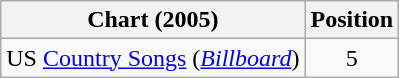<table class="wikitable sortable">
<tr>
<th scope="col">Chart (2005)</th>
<th scope="col">Position</th>
</tr>
<tr>
<td>US <a href='#'>Country Songs</a> (<em><a href='#'>Billboard</a></em>)</td>
<td align="center">5</td>
</tr>
</table>
